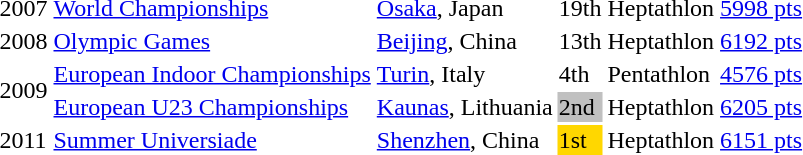<table>
<tr>
<td>2007</td>
<td><a href='#'>World Championships</a></td>
<td><a href='#'>Osaka</a>, Japan</td>
<td>19th</td>
<td>Heptathlon</td>
<td><a href='#'>5998 pts</a></td>
</tr>
<tr>
<td>2008</td>
<td><a href='#'>Olympic Games</a></td>
<td><a href='#'>Beijing</a>, China</td>
<td>13th</td>
<td>Heptathlon</td>
<td><a href='#'>6192 pts</a></td>
</tr>
<tr>
<td rowspan=2>2009</td>
<td><a href='#'>European Indoor Championships</a></td>
<td><a href='#'>Turin</a>, Italy</td>
<td>4th</td>
<td>Pentathlon</td>
<td><a href='#'>4576 pts</a></td>
</tr>
<tr>
<td><a href='#'>European U23 Championships</a></td>
<td><a href='#'>Kaunas</a>, Lithuania</td>
<td bgcolor="silver">2nd</td>
<td>Heptathlon</td>
<td><a href='#'>6205 pts</a></td>
</tr>
<tr>
<td>2011</td>
<td><a href='#'>Summer Universiade</a></td>
<td><a href='#'>Shenzhen</a>, China</td>
<td bgcolor="gold">1st</td>
<td>Heptathlon</td>
<td><a href='#'>6151 pts</a></td>
</tr>
</table>
